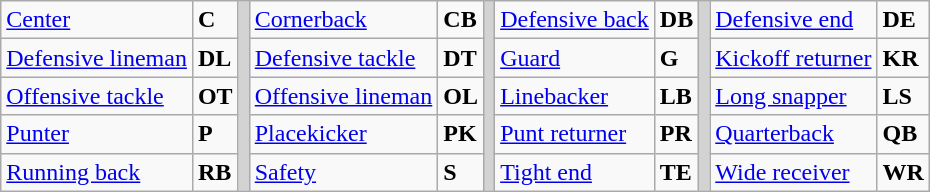<table class="wikitable">
<tr>
<td><a href='#'>Center</a></td>
<td><strong>C</strong></td>
<td rowSpan="6" style="background-color:lightgrey;"></td>
<td><a href='#'>Cornerback</a></td>
<td><strong>CB</strong></td>
<td rowSpan="6" style="background-color:lightgrey;"></td>
<td><a href='#'>Defensive back</a></td>
<td><strong>DB</strong></td>
<td rowSpan="6" style="background-color:lightgrey;"></td>
<td><a href='#'>Defensive end</a></td>
<td><strong>DE</strong></td>
</tr>
<tr>
<td><a href='#'>Defensive lineman</a></td>
<td><strong>DL</strong></td>
<td><a href='#'>Defensive tackle</a></td>
<td><strong>DT</strong></td>
<td><a href='#'>Guard</a></td>
<td><strong>G</strong></td>
<td><a href='#'>Kickoff returner</a></td>
<td><strong>KR</strong></td>
</tr>
<tr>
<td><a href='#'>Offensive tackle</a></td>
<td><strong>OT</strong></td>
<td><a href='#'>Offensive lineman</a></td>
<td><strong>OL</strong></td>
<td><a href='#'>Linebacker</a></td>
<td><strong>LB</strong></td>
<td><a href='#'>Long snapper</a></td>
<td><strong>LS</strong></td>
</tr>
<tr>
<td><a href='#'>Punter</a></td>
<td><strong>P</strong></td>
<td><a href='#'>Placekicker</a></td>
<td><strong>PK</strong></td>
<td><a href='#'>Punt returner</a></td>
<td><strong>PR</strong></td>
<td><a href='#'>Quarterback</a></td>
<td><strong>QB</strong></td>
</tr>
<tr>
<td><a href='#'>Running back</a></td>
<td><strong>RB</strong></td>
<td><a href='#'>Safety</a></td>
<td><strong>S</strong></td>
<td><a href='#'>Tight end</a></td>
<td><strong>TE</strong></td>
<td><a href='#'>Wide receiver</a></td>
<td><strong>WR</strong></td>
</tr>
</table>
